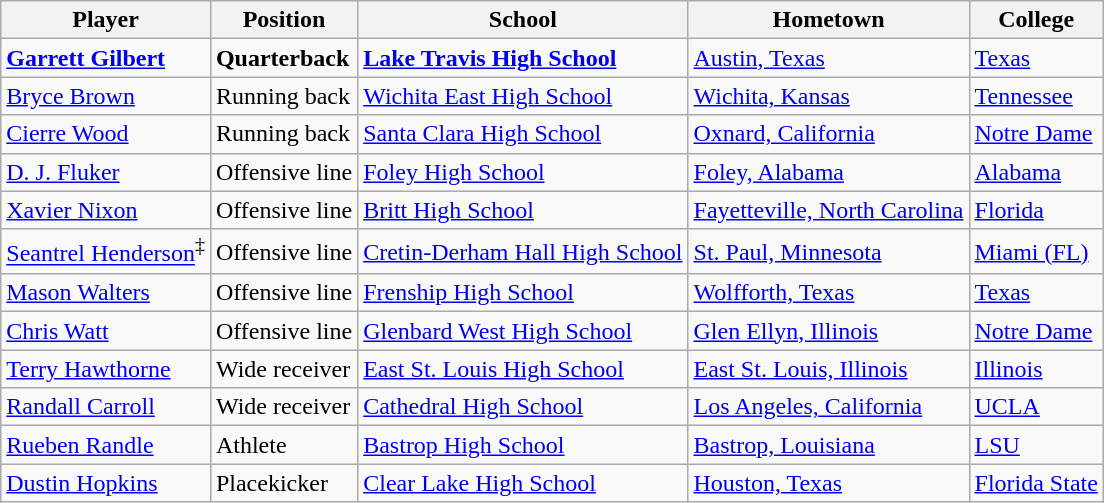<table class="wikitable">
<tr>
<th>Player</th>
<th>Position</th>
<th>School</th>
<th>Hometown</th>
<th>College</th>
</tr>
<tr>
<td><strong><a href='#'>Garrett Gilbert</a></strong></td>
<td><strong>Quarterback</strong></td>
<td><strong><a href='#'>Lake Travis High School</a></strong></td>
<td><a href='#'>Austin, Texas</a></td>
<td><a href='#'>Texas</a></td>
</tr>
<tr>
<td><a href='#'>Bryce Brown</a></td>
<td>Running back</td>
<td><a href='#'>Wichita East High School</a></td>
<td><a href='#'>Wichita, Kansas</a></td>
<td><a href='#'>Tennessee</a></td>
</tr>
<tr>
<td><a href='#'>Cierre Wood</a></td>
<td>Running back</td>
<td><a href='#'>Santa Clara High School</a></td>
<td><a href='#'>Oxnard, California</a></td>
<td><a href='#'>Notre Dame</a></td>
</tr>
<tr>
<td><a href='#'>D. J. Fluker</a></td>
<td>Offensive line</td>
<td><a href='#'>Foley High School</a></td>
<td><a href='#'>Foley, Alabama</a></td>
<td><a href='#'>Alabama</a></td>
</tr>
<tr>
<td><a href='#'>Xavier Nixon</a></td>
<td>Offensive line</td>
<td><a href='#'>Britt High School</a></td>
<td><a href='#'>Fayetteville, North Carolina</a></td>
<td><a href='#'>Florida</a></td>
</tr>
<tr>
<td><a href='#'>Seantrel Henderson</a><sup>‡</sup></td>
<td>Offensive line</td>
<td><a href='#'>Cretin-Derham Hall High School</a></td>
<td><a href='#'>St. Paul, Minnesota</a></td>
<td><a href='#'>Miami (FL)</a></td>
</tr>
<tr>
<td><a href='#'>Mason Walters</a></td>
<td>Offensive line</td>
<td><a href='#'>Frenship High School</a></td>
<td><a href='#'>Wolfforth, Texas</a></td>
<td><a href='#'>Texas</a></td>
</tr>
<tr>
<td><a href='#'>Chris Watt</a></td>
<td>Offensive line</td>
<td><a href='#'>Glenbard West High School</a></td>
<td><a href='#'>Glen Ellyn, Illinois</a></td>
<td><a href='#'>Notre Dame</a></td>
</tr>
<tr>
<td><a href='#'>Terry Hawthorne</a></td>
<td>Wide receiver</td>
<td><a href='#'>East St. Louis High School</a></td>
<td><a href='#'>East St. Louis, Illinois</a></td>
<td><a href='#'>Illinois</a></td>
</tr>
<tr>
<td><a href='#'>Randall Carroll</a></td>
<td>Wide receiver</td>
<td><a href='#'>Cathedral High School</a></td>
<td><a href='#'>Los Angeles, California</a></td>
<td><a href='#'>UCLA</a></td>
</tr>
<tr>
<td><a href='#'>Rueben Randle</a></td>
<td>Athlete</td>
<td><a href='#'>Bastrop High School</a></td>
<td><a href='#'>Bastrop, Louisiana</a></td>
<td><a href='#'>LSU</a></td>
</tr>
<tr>
<td><a href='#'>Dustin Hopkins</a></td>
<td>Placekicker</td>
<td><a href='#'>Clear Lake High School</a></td>
<td><a href='#'>Houston, Texas</a></td>
<td><a href='#'>Florida State</a></td>
</tr>
</table>
